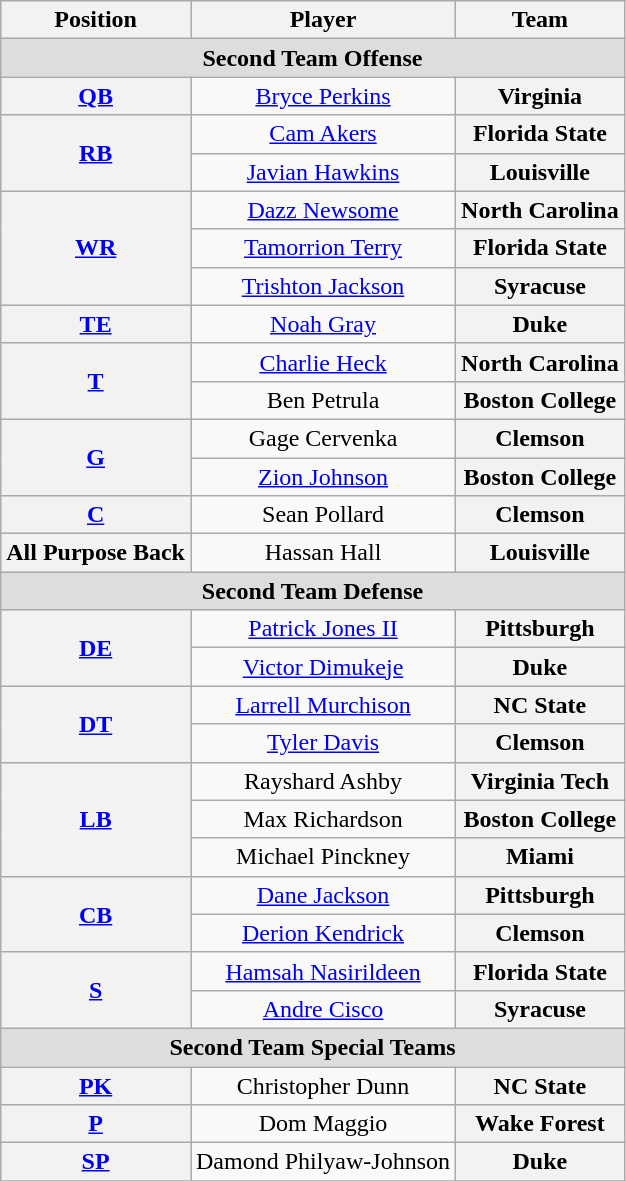<table class="wikitable">
<tr>
<th>Position</th>
<th>Player</th>
<th>Team</th>
</tr>
<tr>
<td colspan="4" style="text-align:center; background:#ddd;"><strong>Second Team Offense</strong></td>
</tr>
<tr style="text-align:center;">
<th rowspan="1"><a href='#'>QB</a></th>
<td><a href='#'>Bryce Perkins</a></td>
<th style=>Virginia</th>
</tr>
<tr style="text-align:center;">
<th rowspan="2"><a href='#'>RB</a></th>
<td><a href='#'>Cam Akers</a></td>
<th style=>Florida State</th>
</tr>
<tr style="text-align:center;">
<td><a href='#'>Javian Hawkins</a></td>
<th style=>Louisville</th>
</tr>
<tr style="text-align:center;">
<th rowspan="3"><a href='#'>WR</a></th>
<td><a href='#'>Dazz Newsome</a></td>
<th style=>North Carolina</th>
</tr>
<tr style="text-align:center;">
<td><a href='#'>Tamorrion Terry</a></td>
<th style=>Florida State</th>
</tr>
<tr style="text-align:center;">
<td><a href='#'>Trishton Jackson</a></td>
<th style=>Syracuse</th>
</tr>
<tr style="text-align:center;">
<th rowspan="1"><a href='#'>TE</a></th>
<td><a href='#'>Noah Gray</a></td>
<th style=>Duke</th>
</tr>
<tr style="text-align:center;">
<th rowspan="2"><a href='#'>T</a></th>
<td><a href='#'>Charlie Heck</a></td>
<th style=>North Carolina</th>
</tr>
<tr style="text-align:center;">
<td>Ben Petrula</td>
<th style=>Boston College</th>
</tr>
<tr style="text-align:center;">
<th rowspan="2"><a href='#'>G</a></th>
<td>Gage Cervenka</td>
<th style=>Clemson</th>
</tr>
<tr style="text-align:center;">
<td><a href='#'>Zion Johnson</a></td>
<th style=>Boston College</th>
</tr>
<tr style="text-align:center;">
<th rowspan="1"><a href='#'>C</a></th>
<td>Sean Pollard</td>
<th style=>Clemson</th>
</tr>
<tr style="text-align:center;">
<th rowspan="1">All Purpose Back</th>
<td>Hassan Hall</td>
<th style=>Louisville</th>
</tr>
<tr style="text-align:center;">
<td colspan="4" style="text-align:center; background:#ddd;"><strong>Second Team Defense</strong></td>
</tr>
<tr style="text-align:center;">
<th rowspan="2"><a href='#'>DE</a></th>
<td><a href='#'>Patrick Jones II</a></td>
<th style=>Pittsburgh</th>
</tr>
<tr style="text-align:center;">
<td><a href='#'>Victor Dimukeje</a></td>
<th style=>Duke</th>
</tr>
<tr style="text-align:center;">
<th rowspan="2"><a href='#'>DT</a></th>
<td><a href='#'>Larrell Murchison</a></td>
<th style=>NC State</th>
</tr>
<tr style="text-align:center;">
<td><a href='#'>Tyler Davis</a></td>
<th style=>Clemson</th>
</tr>
<tr style="text-align:center;">
<th rowspan="3"><a href='#'>LB</a></th>
<td>Rayshard Ashby</td>
<th style=>Virginia Tech</th>
</tr>
<tr style="text-align:center;">
<td>Max Richardson</td>
<th style=>Boston College</th>
</tr>
<tr style="text-align:center;">
<td>Michael Pinckney</td>
<th style=>Miami</th>
</tr>
<tr style="text-align:center;">
<th rowspan="2"><a href='#'>CB</a></th>
<td><a href='#'>Dane Jackson</a></td>
<th style=>Pittsburgh</th>
</tr>
<tr style="text-align:center;">
<td><a href='#'>Derion Kendrick</a></td>
<th style=>Clemson</th>
</tr>
<tr style="text-align:center;">
<th rowspan="2"><a href='#'>S</a></th>
<td><a href='#'>Hamsah Nasirildeen</a></td>
<th style=>Florida State</th>
</tr>
<tr style="text-align:center;">
<td><a href='#'>Andre Cisco</a></td>
<th style=>Syracuse</th>
</tr>
<tr>
<td colspan="4" style="text-align:center; background:#ddd;"><strong>Second Team Special Teams</strong></td>
</tr>
<tr style="text-align:center;">
<th rowspan="1"><a href='#'>PK</a></th>
<td>Christopher Dunn</td>
<th style=>NC State</th>
</tr>
<tr style="text-align:center;">
<th rowspan="1"><a href='#'>P</a></th>
<td>Dom Maggio</td>
<th style=>Wake Forest</th>
</tr>
<tr style="text-align:center;">
<th rowspan="1"><a href='#'>SP</a></th>
<td>Damond Philyaw-Johnson</td>
<th style=>Duke</th>
</tr>
<tr>
</tr>
</table>
